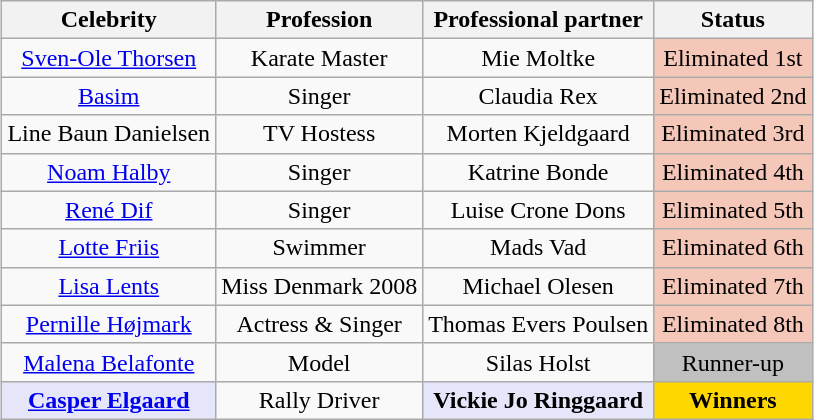<table class= "wikitable sortable" style="text-align: center; margin:auto; align: center">
<tr>
<th>Celebrity</th>
<th>Profession</th>
<th>Professional partner</th>
<th>Status</th>
</tr>
<tr>
<td><a href='#'>Sven-Ole Thorsen</a></td>
<td>Karate Master</td>
<td>Mie Moltke</td>
<td style="background:#f4c7b8;">Eliminated 1st</td>
</tr>
<tr>
<td><a href='#'>Basim</a></td>
<td>Singer</td>
<td>Claudia Rex</td>
<td style="background:#f4c7b8;">Eliminated 2nd</td>
</tr>
<tr>
<td>Line Baun Danielsen</td>
<td>TV Hostess</td>
<td>Morten Kjeldgaard</td>
<td style="background:#f4c7b8;">Eliminated 3rd</td>
</tr>
<tr>
<td><a href='#'>Noam Halby</a></td>
<td>Singer</td>
<td>Katrine Bonde</td>
<td style="background:#f4c7b8;">Eliminated 4th</td>
</tr>
<tr>
<td><a href='#'>René Dif</a></td>
<td>Singer</td>
<td>Luise Crone Dons</td>
<td style="background:#f4c7b8;">Eliminated 5th</td>
</tr>
<tr>
<td><a href='#'>Lotte Friis</a></td>
<td>Swimmer</td>
<td>Mads Vad</td>
<td style="background:#f4c7b8;">Eliminated 6th</td>
</tr>
<tr>
<td><a href='#'>Lisa Lents</a></td>
<td>Miss Denmark 2008</td>
<td>Michael Olesen</td>
<td style="background:#f4c7b8;">Eliminated 7th</td>
</tr>
<tr>
<td><a href='#'>Pernille Højmark</a></td>
<td>Actress & Singer</td>
<td>Thomas Evers Poulsen</td>
<td style="background:#f4c7b8;">Eliminated 8th</td>
</tr>
<tr>
<td><a href='#'>Malena Belafonte</a></td>
<td>Model</td>
<td>Silas Holst</td>
<td style="background:silver;">Runner-up</td>
</tr>
<tr>
<td style="background:lavender;"><strong><a href='#'>Casper Elgaard</a></strong></td>
<td>Rally Driver</td>
<td style="background:lavender;"><strong>Vickie Jo Ringgaard</strong></td>
<td style="background:gold;"><strong>Winners</strong></td>
</tr>
</table>
